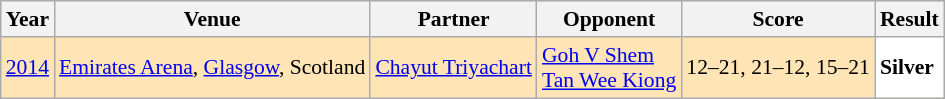<table class="sortable wikitable" style="font-size: 90%;">
<tr>
<th>Year</th>
<th>Venue</th>
<th>Partner</th>
<th>Opponent</th>
<th>Score</th>
<th>Result</th>
</tr>
<tr style="background:#FFE4B5">
<td align="center"><a href='#'>2014</a></td>
<td align="left"><a href='#'>Emirates Arena</a>, <a href='#'>Glasgow</a>, Scotland</td>
<td align="left"> <a href='#'>Chayut Triyachart</a></td>
<td align="left"> <a href='#'>Goh V Shem</a><br> <a href='#'>Tan Wee Kiong</a></td>
<td align="left">12–21, 21–12, 15–21</td>
<td style="text-align:left; background:white"> <strong>Silver</strong></td>
</tr>
</table>
